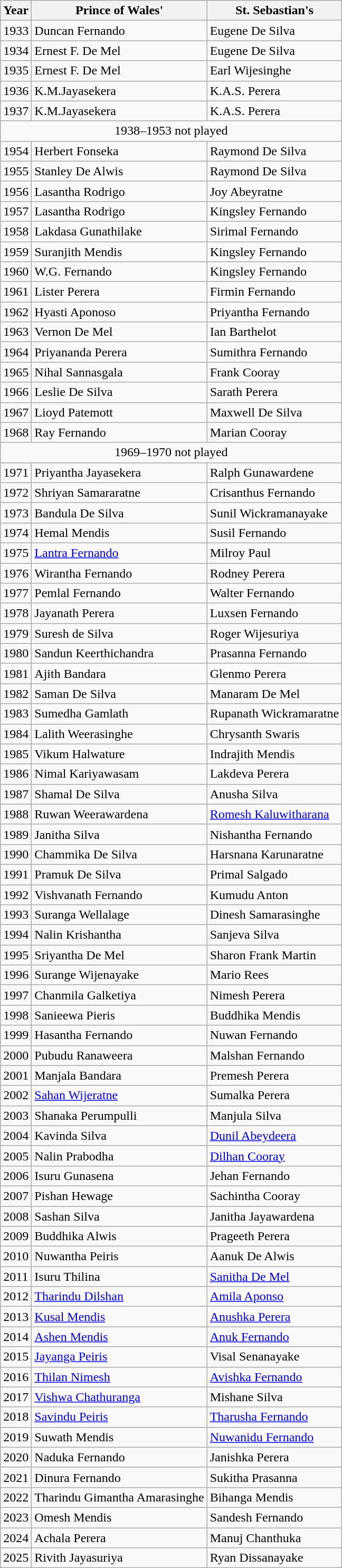<table class="wikitable collapsible">
<tr>
<th>Year</th>
<th>Prince of Wales'</th>
<th>St. Sebastian's</th>
</tr>
<tr>
<td>1933</td>
<td>Duncan Fernando</td>
<td>Eugene De Silva</td>
</tr>
<tr>
<td>1934</td>
<td>Ernest F. De Mel</td>
<td>Eugene De Silva</td>
</tr>
<tr>
<td>1935</td>
<td>Ernest F. De Mel</td>
<td>Earl Wijesinghe</td>
</tr>
<tr>
<td>1936</td>
<td>K.M.Jayasekera</td>
<td>K.A.S. Perera</td>
</tr>
<tr>
<td>1937</td>
<td>K.M.Jayasekera</td>
<td>K.A.S. Perera</td>
</tr>
<tr>
<td colspan="3" style="text-align: center;">1938–1953 not played</td>
</tr>
<tr>
<td>1954</td>
<td>Herbert Fonseka</td>
<td>Raymond De Silva</td>
</tr>
<tr>
<td>1955</td>
<td>Stanley De Alwis</td>
<td>Raymond De Silva</td>
</tr>
<tr>
<td>1956</td>
<td>Lasantha Rodrigo</td>
<td>Joy Abeyratne</td>
</tr>
<tr>
<td>1957</td>
<td>Lasantha Rodrigo</td>
<td>Kingsley Fernando</td>
</tr>
<tr>
<td>1958</td>
<td>Lakdasa Gunathilake</td>
<td>Sirimal Fernando</td>
</tr>
<tr>
<td>1959</td>
<td>Suranjith Mendis</td>
<td>Kingsley Fernando</td>
</tr>
<tr>
<td>1960</td>
<td>W.G. Fernando</td>
<td>Kingsley Fernando</td>
</tr>
<tr>
<td>1961</td>
<td>Lister Perera</td>
<td>Firmin Fernando</td>
</tr>
<tr>
<td>1962</td>
<td>Hyasti Aponoso</td>
<td>Priyantha Fernando</td>
</tr>
<tr>
<td>1963</td>
<td>Vernon De Mel</td>
<td>Ian Barthelot</td>
</tr>
<tr>
<td>1964</td>
<td>Priyananda Perera</td>
<td>Sumithra Fernando</td>
</tr>
<tr>
<td>1965</td>
<td>Nihal Sannasgala</td>
<td>Frank Cooray</td>
</tr>
<tr>
<td>1966</td>
<td>Leslie De Silva</td>
<td>Sarath Perera</td>
</tr>
<tr>
<td>1967</td>
<td>Lioyd Patemott</td>
<td>Maxwell De Silva</td>
</tr>
<tr>
<td>1968</td>
<td>Ray Fernando</td>
<td>Marian Cooray</td>
</tr>
<tr>
<td colspan="3" style="text-align: center;">1969–1970 not played</td>
</tr>
<tr>
<td>1971</td>
<td>Priyantha Jayasekera</td>
<td>Ralph Gunawardene</td>
</tr>
<tr>
<td>1972</td>
<td>Shriyan Samararatne</td>
<td>Crisanthus Fernando</td>
</tr>
<tr>
<td>1973</td>
<td>Bandula De Silva</td>
<td>Sunil Wickramanayake</td>
</tr>
<tr>
<td>1974</td>
<td>Hemal Mendis</td>
<td>Susil Fernando</td>
</tr>
<tr>
<td>1975</td>
<td><a href='#'>Lantra Fernando</a></td>
<td>Milroy Paul</td>
</tr>
<tr>
<td>1976</td>
<td>Wirantha Fernando</td>
<td>Rodney Perera</td>
</tr>
<tr>
<td>1977</td>
<td>Pemlal Fernando</td>
<td>Walter Fernando</td>
</tr>
<tr>
<td>1978</td>
<td>Jayanath Perera</td>
<td>Luxsen Fernando</td>
</tr>
<tr>
<td>1979</td>
<td>Suresh de Silva</td>
<td>Roger Wijesuriya</td>
</tr>
<tr>
<td>1980</td>
<td>Sandun Keerthichandra</td>
<td>Prasanna Fernando</td>
</tr>
<tr>
<td>1981</td>
<td>Ajith Bandara</td>
<td>Glenmo Perera</td>
</tr>
<tr>
<td>1982</td>
<td>Saman De Silva</td>
<td>Manaram De Mel</td>
</tr>
<tr>
<td>1983</td>
<td>Sumedha Gamlath</td>
<td>Rupanath Wickramaratne</td>
</tr>
<tr>
<td>1984</td>
<td>Lalith Weerasinghe</td>
<td>Chrysanth Swaris</td>
</tr>
<tr>
<td>1985</td>
<td>Vikum Halwature</td>
<td>Indrajith Mendis</td>
</tr>
<tr>
<td>1986</td>
<td>Nimal Kariyawasam</td>
<td>Lakdeva Perera</td>
</tr>
<tr>
<td>1987</td>
<td>Shamal De Silva</td>
<td>Anusha Silva</td>
</tr>
<tr>
<td>1988</td>
<td>Ruwan Weerawardena</td>
<td><a href='#'>Romesh Kaluwitharana</a></td>
</tr>
<tr>
<td>1989</td>
<td>Janitha Silva</td>
<td>Nishantha Fernando</td>
</tr>
<tr>
<td>1990</td>
<td>Chammika De Silva</td>
<td>Harsnana Karunaratne</td>
</tr>
<tr>
<td>1991</td>
<td>Pramuk De Silva</td>
<td>Primal Salgado</td>
</tr>
<tr>
<td>1992</td>
<td>Vishvanath Fernando</td>
<td>Kumudu Anton</td>
</tr>
<tr>
<td>1993</td>
<td>Suranga Wellalage</td>
<td>Dinesh Samarasinghe</td>
</tr>
<tr>
<td>1994</td>
<td>Nalin Krishantha</td>
<td>Sanjeva Silva</td>
</tr>
<tr>
<td>1995</td>
<td>Sriyantha De Mel</td>
<td>Sharon Frank Martin</td>
</tr>
<tr>
<td>1996</td>
<td>Surange Wijenayake</td>
<td>Mario Rees</td>
</tr>
<tr>
<td>1997</td>
<td>Chanmila Galketiya</td>
<td>Nimesh Perera</td>
</tr>
<tr>
<td>1998</td>
<td>Sanieewa Pieris</td>
<td>Buddhika Mendis</td>
</tr>
<tr>
<td>1999</td>
<td>Hasantha Fernando</td>
<td>Nuwan Fernando</td>
</tr>
<tr>
<td>2000</td>
<td>Pubudu Ranaweera</td>
<td>Malshan Fernando</td>
</tr>
<tr>
<td>2001</td>
<td>Manjala Bandara</td>
<td>Premesh Perera</td>
</tr>
<tr>
<td>2002</td>
<td><a href='#'>Sahan Wijeratne</a></td>
<td>Sumalka Perera</td>
</tr>
<tr>
<td>2003</td>
<td>Shanaka Perumpulli</td>
<td>Manjula Silva</td>
</tr>
<tr>
<td>2004</td>
<td>Kavinda Silva</td>
<td><a href='#'>Dunil Abeydeera</a></td>
</tr>
<tr>
<td>2005</td>
<td>Nalin Prabodha</td>
<td><a href='#'>Dilhan Cooray</a></td>
</tr>
<tr>
<td>2006</td>
<td>Isuru Gunasena</td>
<td>Jehan Fernando</td>
</tr>
<tr>
<td>2007</td>
<td>Pishan Hewage</td>
<td>Sachintha Cooray</td>
</tr>
<tr>
<td>2008</td>
<td>Sashan Silva</td>
<td>Janitha Jayawardena</td>
</tr>
<tr>
<td>2009</td>
<td>Buddhika Alwis</td>
<td>Prageeth Perera</td>
</tr>
<tr>
<td>2010</td>
<td>Nuwantha Peiris</td>
<td>Aanuk De Alwis</td>
</tr>
<tr>
<td>2011</td>
<td>Isuru Thilina</td>
<td><a href='#'>Sanitha De Mel</a></td>
</tr>
<tr>
<td>2012</td>
<td><a href='#'>Tharindu Dilshan</a></td>
<td><a href='#'>Amila Aponso</a></td>
</tr>
<tr>
<td>2013</td>
<td><a href='#'>Kusal Mendis</a></td>
<td><a href='#'>Anushka Perera</a></td>
</tr>
<tr>
<td>2014</td>
<td><a href='#'>Ashen Mendis</a></td>
<td><a href='#'>Anuk Fernando</a></td>
</tr>
<tr>
<td>2015</td>
<td><a href='#'>Jayanga Peiris</a></td>
<td>Visal Senanayake</td>
</tr>
<tr>
<td>2016</td>
<td><a href='#'>Thilan Nimesh</a></td>
<td><a href='#'>Avishka Fernando</a></td>
</tr>
<tr>
<td>2017</td>
<td><a href='#'>Vishwa Chathuranga</a></td>
<td>Mishane Silva</td>
</tr>
<tr>
<td>2018</td>
<td><a href='#'>Savindu Peiris</a></td>
<td><a href='#'>Tharusha Fernando</a></td>
</tr>
<tr>
<td>2019</td>
<td>Suwath Mendis</td>
<td><a href='#'>Nuwanidu Fernando</a></td>
</tr>
<tr>
<td>2020</td>
<td>Naduka Fernando</td>
<td>Janishka Perera</td>
</tr>
<tr>
<td>2021</td>
<td>Dinura Fernando</td>
<td>Sukitha Prasanna</td>
</tr>
<tr>
<td>2022</td>
<td>Tharindu Gimantha Amarasinghe</td>
<td>Bihanga Mendis</td>
</tr>
<tr>
<td>2023</td>
<td>Omesh Mendis</td>
<td>Sandesh Fernando</td>
</tr>
<tr>
<td>2024</td>
<td>Achala Perera</td>
<td>Manuj Chanthuka</td>
</tr>
<tr>
<td>2025</td>
<td>Rivith Jayasuriya</td>
<td>Ryan Dissanayake</td>
</tr>
</table>
